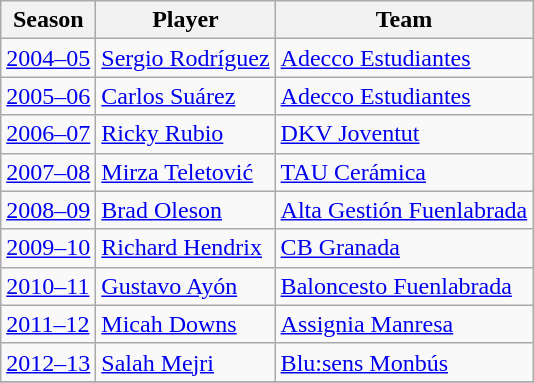<table class="wikitable">
<tr>
<th>Season</th>
<th>Player</th>
<th>Team</th>
</tr>
<tr>
<td><a href='#'>2004–05</a></td>
<td> <a href='#'>Sergio Rodríguez</a></td>
<td><a href='#'>Adecco Estudiantes</a></td>
</tr>
<tr>
<td><a href='#'>2005–06</a></td>
<td> <a href='#'>Carlos Suárez</a></td>
<td><a href='#'>Adecco Estudiantes</a></td>
</tr>
<tr>
<td><a href='#'>2006–07</a></td>
<td> <a href='#'>Ricky Rubio</a></td>
<td><a href='#'>DKV Joventut</a></td>
</tr>
<tr>
<td><a href='#'>2007–08</a></td>
<td> <a href='#'>Mirza Teletović</a></td>
<td><a href='#'>TAU Cerámica</a></td>
</tr>
<tr>
<td><a href='#'>2008–09</a></td>
<td> <a href='#'>Brad Oleson</a></td>
<td><a href='#'>Alta Gestión Fuenlabrada</a></td>
</tr>
<tr>
<td><a href='#'>2009–10</a></td>
<td> <a href='#'>Richard Hendrix</a></td>
<td><a href='#'>CB Granada</a></td>
</tr>
<tr>
<td><a href='#'>2010–11</a></td>
<td> <a href='#'>Gustavo Ayón</a></td>
<td><a href='#'>Baloncesto Fuenlabrada</a></td>
</tr>
<tr>
<td><a href='#'>2011–12</a></td>
<td> <a href='#'>Micah Downs</a></td>
<td><a href='#'>Assignia Manresa</a></td>
</tr>
<tr>
<td><a href='#'>2012–13</a></td>
<td> <a href='#'>Salah Mejri</a></td>
<td><a href='#'>Blu:sens Monbús</a></td>
</tr>
<tr>
</tr>
</table>
